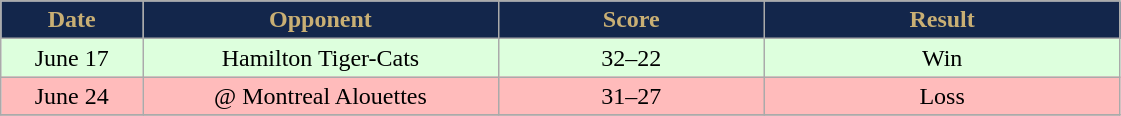<table class="wikitable sortable sortable">
<tr>
<th style="background:#13264B;color:#C9AF74;" width="8%">Date</th>
<th style="background:#13264B;color:#C9AF74;" width="20%">Opponent</th>
<th style="background:#13264B;color:#C9AF74;" width="15%">Score</th>
<th style="background:#13264B;color:#C9AF74;" width="20%">Result</th>
</tr>
<tr align="center" bgcolor="#ddffdd">
<td>June 17</td>
<td>Hamilton Tiger-Cats</td>
<td>32–22</td>
<td>Win</td>
</tr>
<tr align="center" bgcolor="#ffbbbb">
<td>June 24</td>
<td>@ Montreal Alouettes</td>
<td>31–27</td>
<td>Loss</td>
</tr>
<tr>
</tr>
</table>
